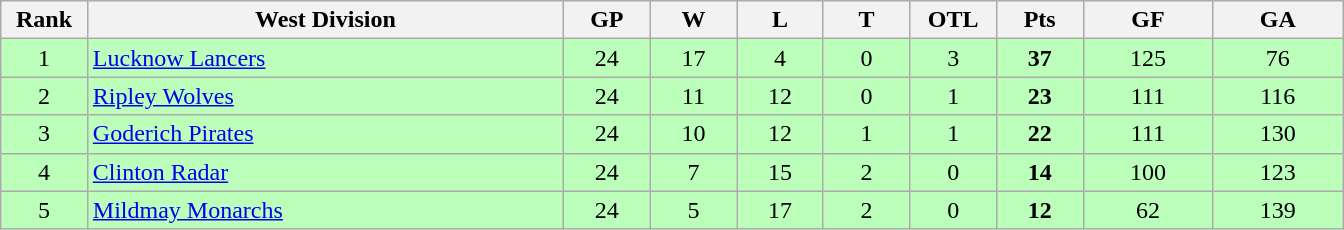<table class="wikitable" style="text-align:center" width:50em">
<tr>
<th bgcolor="#DDDDFF" width="5%">Rank</th>
<th bgcolor="#DDDDFF" width="27.5%">West Division</th>
<th bgcolor="#DDDDFF" width="5%">GP</th>
<th bgcolor="#DDDDFF" width="5%">W</th>
<th bgcolor="#DDDDFF" width="5%">L</th>
<th bgcolor="#DDDDFF" width="5%">T</th>
<th bgcolor="#DDDDFF" width="5%">OTL</th>
<th bgcolor="#DDDDFF" width="5%">Pts</th>
<th bgcolor="#DDDDFF" width="7.5%">GF</th>
<th bgcolor="#DDDDFF" width="7.5%">GA</th>
</tr>
<tr bgcolor="#bbffbb">
<td>1</td>
<td align=left><a href='#'>Lucknow Lancers</a></td>
<td>24</td>
<td>17</td>
<td>4</td>
<td>0</td>
<td>3</td>
<td><strong>37</strong></td>
<td>125</td>
<td>76</td>
</tr>
<tr bgcolor="#bbffbb">
<td>2</td>
<td align=left><a href='#'>Ripley Wolves</a></td>
<td>24</td>
<td>11</td>
<td>12</td>
<td>0</td>
<td>1</td>
<td><strong>23</strong></td>
<td>111</td>
<td>116</td>
</tr>
<tr bgcolor="#bbffbb">
<td>3</td>
<td align=left><a href='#'>Goderich Pirates</a></td>
<td>24</td>
<td>10</td>
<td>12</td>
<td>1</td>
<td>1</td>
<td><strong>22</strong></td>
<td>111</td>
<td>130</td>
</tr>
<tr bgcolor="#bbffbb">
<td>4</td>
<td align=left><a href='#'>Clinton Radar</a></td>
<td>24</td>
<td>7</td>
<td>15</td>
<td>2</td>
<td>0</td>
<td><strong>14</strong></td>
<td>100</td>
<td>123</td>
</tr>
<tr bgcolor="#bbffbb">
<td>5</td>
<td align=left><a href='#'>Mildmay Monarchs</a></td>
<td>24</td>
<td>5</td>
<td>17</td>
<td>2</td>
<td>0</td>
<td><strong>12</strong></td>
<td>62</td>
<td>139</td>
</tr>
</table>
